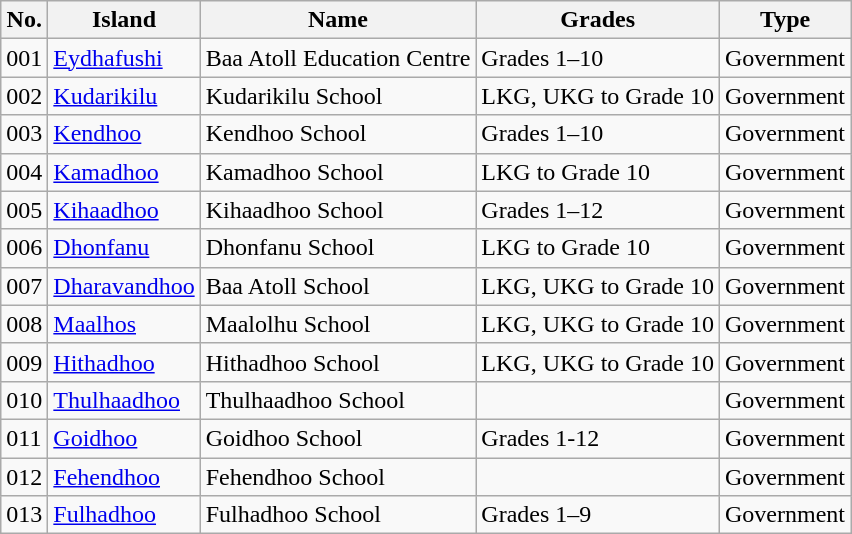<table class="wikitable">
<tr>
<th>No.</th>
<th>Island</th>
<th>Name</th>
<th>Grades</th>
<th>Type</th>
</tr>
<tr>
<td>001</td>
<td><a href='#'>Eydhafushi</a></td>
<td>Baa Atoll Education Centre</td>
<td>Grades 1–10</td>
<td>Government</td>
</tr>
<tr>
<td>002</td>
<td><a href='#'>Kudarikilu</a></td>
<td>Kudarikilu School</td>
<td>LKG, UKG to Grade 10</td>
<td>Government</td>
</tr>
<tr>
<td>003</td>
<td><a href='#'>Kendhoo</a></td>
<td>Kendhoo School</td>
<td>Grades 1–10</td>
<td>Government</td>
</tr>
<tr>
<td>004</td>
<td><a href='#'>Kamadhoo</a></td>
<td>Kamadhoo School</td>
<td>LKG to Grade 10</td>
<td>Government</td>
</tr>
<tr>
<td>005</td>
<td><a href='#'>Kihaadhoo</a></td>
<td>Kihaadhoo School</td>
<td>Grades 1–12</td>
<td>Government</td>
</tr>
<tr>
<td>006</td>
<td><a href='#'>Dhonfanu</a></td>
<td>Dhonfanu School</td>
<td>LKG to Grade 10</td>
<td>Government</td>
</tr>
<tr>
<td>007</td>
<td><a href='#'>Dharavandhoo</a></td>
<td>Baa Atoll School</td>
<td>LKG, UKG to Grade 10</td>
<td>Government</td>
</tr>
<tr>
<td>008</td>
<td><a href='#'>Maalhos</a></td>
<td>Maalolhu School</td>
<td>LKG, UKG to Grade 10</td>
<td>Government</td>
</tr>
<tr>
<td>009</td>
<td><a href='#'>Hithadhoo</a></td>
<td>Hithadhoo School</td>
<td>LKG, UKG to Grade 10</td>
<td>Government</td>
</tr>
<tr>
<td>010</td>
<td><a href='#'>Thulhaadhoo</a></td>
<td>Thulhaadhoo School</td>
<td></td>
<td>Government</td>
</tr>
<tr>
<td>011</td>
<td><a href='#'>Goidhoo</a></td>
<td>Goidhoo School</td>
<td>Grades 1-12</td>
<td>Government</td>
</tr>
<tr>
<td>012</td>
<td><a href='#'>Fehendhoo</a></td>
<td>Fehendhoo School</td>
<td></td>
<td>Government</td>
</tr>
<tr>
<td>013</td>
<td><a href='#'>Fulhadhoo</a></td>
<td>Fulhadhoo School</td>
<td>Grades 1–9</td>
<td>Government</td>
</tr>
</table>
